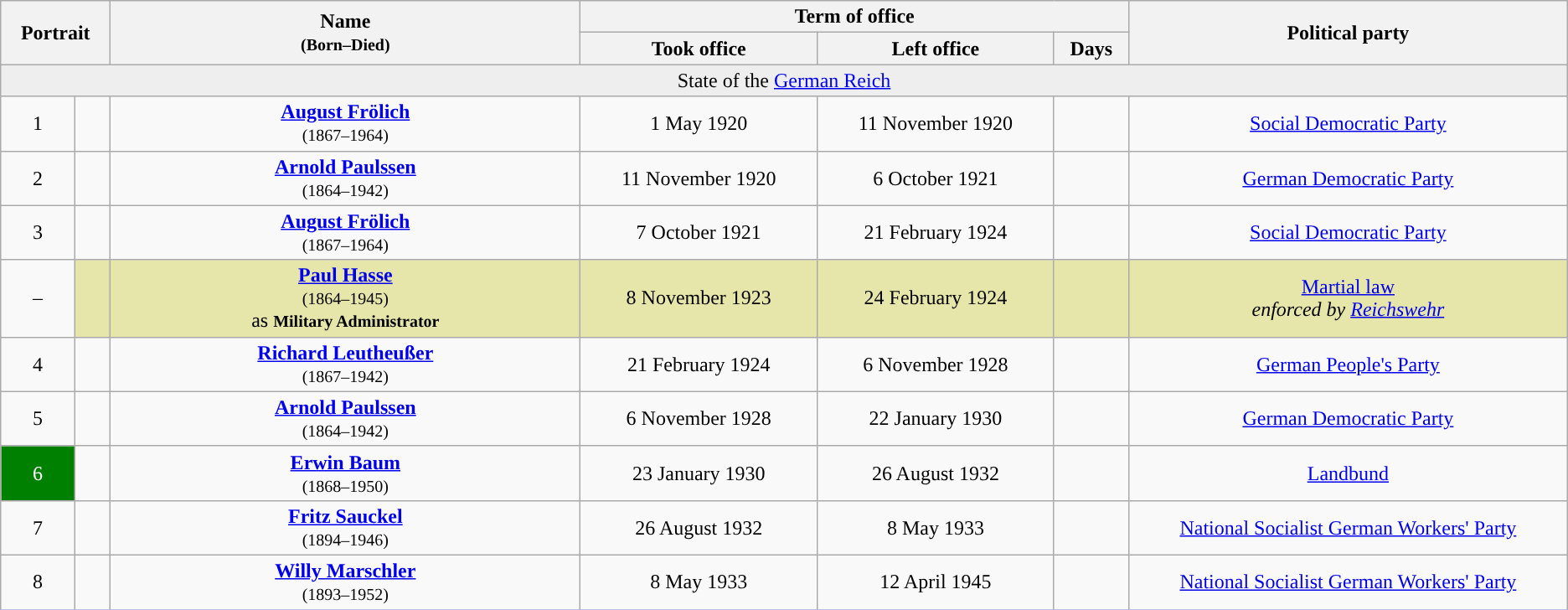<table class="wikitable" style="text-align:center; border:1px #AAAAFF solid">
<tr>
<th width=80px rowspan=2 colspan=2>Portrait</th>
<th width=30% rowspan=2>Name<br><small>(Born–Died)</small></th>
<th width=35% colspan=3>Term of office</th>
<th width=28% rowspan=2>Political party</th>
</tr>
<tr>
<th>Took office</th>
<th>Left office</th>
<th>Days</th>
</tr>
<tr>
<td bgcolor=#EEEEEE colspan=8>State of the <a href='#'>German Reich</a></td>
</tr>
<tr>
<td style="background:">1</td>
<td></td>
<td><strong><a href='#'>August Frölich</a></strong><br><small>(1867–1964)</small><br></td>
<td>1 May 1920</td>
<td>11 November 1920</td>
<td></td>
<td><a href='#'>Social Democratic Party</a></td>
</tr>
<tr>
<td style="background:">2</td>
<td></td>
<td><strong><a href='#'>Arnold Paulssen</a></strong><br><small>(1864–1942)</small><br></td>
<td>11 November 1920</td>
<td>6 October 1921</td>
<td></td>
<td><a href='#'>German Democratic Party</a></td>
</tr>
<tr>
<td style="background:">3<br></td>
<td></td>
<td><strong><a href='#'>August Frölich</a></strong><br><small>(1867–1964)</small><br></td>
<td>7 October 1921</td>
<td>21 February 1924</td>
<td></td>
<td><a href='#'>Social Democratic Party</a></td>
</tr>
<tr>
<td style="background:">–</td>
<td style="background-color: #E6E6AA"></td>
<td style="background-color: #E6E6AA"><strong><a href='#'>Paul Hasse</a></strong><br><small>(1864–1945)</small><br>as <small><strong>Military Administrator</strong></small></td>
<td style="background-color: #E6E6AA">8 November 1923</td>
<td style="background-color: #E6E6AA">24 February 1924</td>
<td style="background-color: #E6E6AA"></td>
<td style="background-color: #E6E6AA"><a href='#'>Martial law</a><br><em>enforced by <a href='#'>Reichswehr</a></em></td>
</tr>
<tr>
<td style="background:">4</td>
<td></td>
<td><strong><a href='#'>Richard Leutheußer</a></strong><br><small>(1867–1942)</small></td>
<td>21 February 1924</td>
<td>6 November 1928</td>
<td></td>
<td><a href='#'>German People's Party</a></td>
</tr>
<tr>
<td style="background:">5<br></td>
<td></td>
<td><strong><a href='#'>Arnold Paulssen</a></strong><br><small>(1864–1942)</small><br></td>
<td>6 November 1928</td>
<td>22 January 1930</td>
<td></td>
<td><a href='#'>German Democratic Party</a></td>
</tr>
<tr>
<td style="background:Green; color:white;">6</td>
<td></td>
<td><strong><a href='#'>Erwin Baum</a></strong><br><small>(1868–1950)</small></td>
<td>23 January 1930</td>
<td>26 August 1932</td>
<td></td>
<td><a href='#'>Landbund</a></td>
</tr>
<tr>
<td style="background:">7</td>
<td></td>
<td><strong><a href='#'>Fritz Sauckel</a></strong><br><small>(1894–1946)</small></td>
<td>26 August 1932</td>
<td>8 May 1933</td>
<td></td>
<td><a href='#'>National Socialist German Workers' Party</a></td>
</tr>
<tr>
<td style="background:">8</td>
<td></td>
<td><strong><a href='#'>Willy Marschler</a></strong><br><small>(1893–1952)</small></td>
<td>8 May 1933</td>
<td>12 April 1945</td>
<td></td>
<td><a href='#'>National Socialist German Workers' Party</a></td>
</tr>
<tr>
</tr>
</table>
